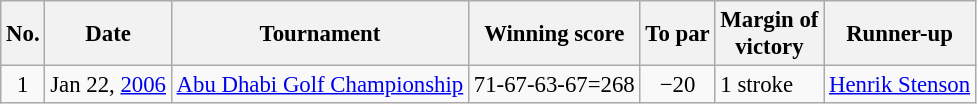<table class="wikitable" style="font-size:95%;">
<tr>
<th>No.</th>
<th>Date</th>
<th>Tournament</th>
<th>Winning score</th>
<th>To par</th>
<th>Margin of<br>victory</th>
<th>Runner-up</th>
</tr>
<tr>
<td align=center>1</td>
<td align=right>Jan 22, <a href='#'>2006</a></td>
<td><a href='#'>Abu Dhabi Golf Championship</a></td>
<td align=right>71-67-63-67=268</td>
<td align=center>−20</td>
<td>1 stroke</td>
<td> <a href='#'>Henrik Stenson</a></td>
</tr>
</table>
